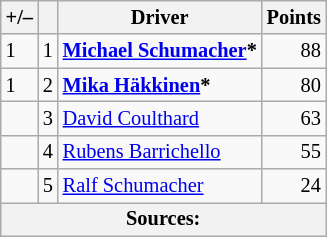<table class="wikitable" style="font-size: 85%;">
<tr>
<th scope="col">+/–</th>
<th scope="col"></th>
<th scope="col">Driver</th>
<th scope="col">Points</th>
</tr>
<tr>
<td align="left"> 1</td>
<td align="center">1</td>
<td> <strong><a href='#'>Michael Schumacher</a>*</strong></td>
<td align="right">88</td>
</tr>
<tr>
<td align="left"> 1</td>
<td align="center">2</td>
<td> <strong><a href='#'>Mika Häkkinen</a>*</strong></td>
<td align="right">80</td>
</tr>
<tr>
<td align="left"></td>
<td align="center">3</td>
<td> <a href='#'>David Coulthard</a></td>
<td align="right">63</td>
</tr>
<tr>
<td align="left"></td>
<td align="center">4</td>
<td> <a href='#'>Rubens Barrichello</a></td>
<td align="right">55</td>
</tr>
<tr>
<td align="left"></td>
<td align="center">5</td>
<td> <a href='#'>Ralf Schumacher</a></td>
<td align="right">24</td>
</tr>
<tr>
<th colspan=4>Sources:</th>
</tr>
</table>
